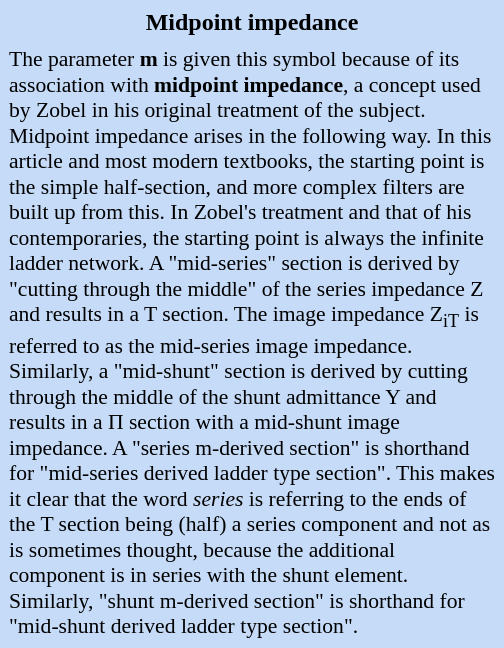<table class="toccolours" style="float: right; margin-left: 1em;; background:#c6dbf7; color:black; width:21em; max-width: 40%;" cellspacing="5">
<tr>
<td style="text-align: center;"><strong>Midpoint impedance</strong></td>
</tr>
<tr>
<td style="text-align: left; font-size: 90%;">The parameter <strong>m</strong> is given this symbol because of its association with <strong>midpoint impedance</strong>, a concept used by Zobel in his original treatment of the subject. Midpoint impedance arises in the following way. In this article and most modern textbooks, the starting point is the simple half-section, and more complex filters are built up from this. In Zobel's treatment and that of his contemporaries, the starting point is always the infinite ladder network. A "mid-series" section is derived by "cutting through the middle" of the series impedance Z and results in a T section. The image impedance Z<sub>iT</sub> is referred to as the mid-series image impedance. Similarly, a "mid-shunt" section is derived by cutting through the middle of the shunt admittance Y and results in a Π section with a mid-shunt image impedance. A "series m-derived section" is shorthand for "mid-series derived ladder type section". This makes it clear that the word <em>series</em> is referring to the ends of the T section being (half) a series component and not as is sometimes thought, because the additional component is in series with the shunt element. Similarly, "shunt m-derived section" is shorthand for "mid-shunt derived ladder type section".</td>
</tr>
</table>
